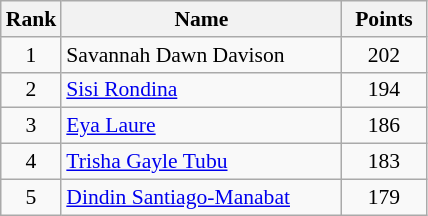<table class="wikitable" style="font-size:90%">
<tr>
<th width=30>Rank</th>
<th width=180>Name</th>
<th width=50>Points</th>
</tr>
<tr>
<td style="text-align:center">1</td>
<td>Savannah Dawn Davison</td>
<td style="text-align:center">202</td>
</tr>
<tr>
<td style="text-align:center">2</td>
<td><a href='#'>Sisi Rondina</a></td>
<td style="text-align:center">194</td>
</tr>
<tr>
<td style="text-align:center">3</td>
<td><a href='#'>Eya Laure</a></td>
<td style="text-align:center">186</td>
</tr>
<tr>
<td style="text-align:center">4</td>
<td><a href='#'>Trisha Gayle Tubu</a></td>
<td style="text-align:center">183</td>
</tr>
<tr>
<td style="text-align:center">5</td>
<td><a href='#'>Dindin Santiago-Manabat</a></td>
<td style="text-align:center">179</td>
</tr>
</table>
